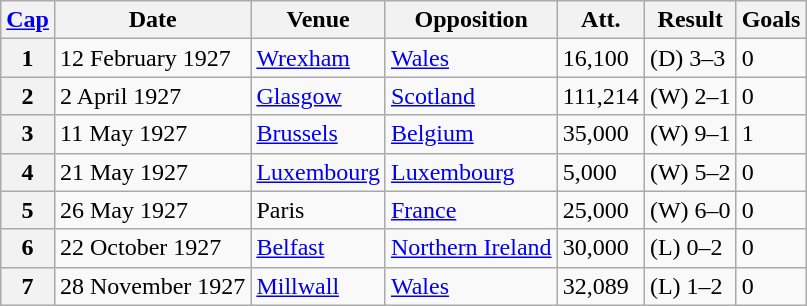<table class="wikitable">
<tr>
<th><a href='#'>Cap</a></th>
<th>Date</th>
<th>Venue</th>
<th>Opposition</th>
<th>Att.</th>
<th>Result</th>
<th>Goals</th>
</tr>
<tr>
<th>1</th>
<td>12 February 1927</td>
<td><a href='#'>Wrexham</a></td>
<td><a href='#'>Wales</a></td>
<td>16,100</td>
<td>(D) 3–3</td>
<td>0</td>
</tr>
<tr>
<th>2</th>
<td>2 April 1927</td>
<td><a href='#'>Glasgow</a></td>
<td><a href='#'>Scotland</a></td>
<td>111,214</td>
<td>(W) 2–1</td>
<td>0</td>
</tr>
<tr>
<th>3</th>
<td>11 May 1927</td>
<td><a href='#'>Brussels</a></td>
<td><a href='#'>Belgium</a></td>
<td>35,000</td>
<td>(W) 9–1</td>
<td>1</td>
</tr>
<tr>
<th>4</th>
<td>21 May 1927</td>
<td><a href='#'>Luxembourg</a></td>
<td><a href='#'>Luxembourg</a></td>
<td>5,000</td>
<td>(W) 5–2</td>
<td>0</td>
</tr>
<tr>
<th>5</th>
<td>26 May 1927</td>
<td>Paris</td>
<td><a href='#'>France</a></td>
<td>25,000</td>
<td>(W) 6–0</td>
<td>0</td>
</tr>
<tr>
<th>6</th>
<td>22 October 1927</td>
<td><a href='#'>Belfast</a></td>
<td><a href='#'>Northern Ireland</a></td>
<td>30,000</td>
<td>(L) 0–2</td>
<td>0</td>
</tr>
<tr>
<th>7</th>
<td>28 November 1927</td>
<td><a href='#'>Millwall</a></td>
<td><a href='#'>Wales</a></td>
<td>32,089</td>
<td>(L) 1–2</td>
<td>0</td>
</tr>
</table>
